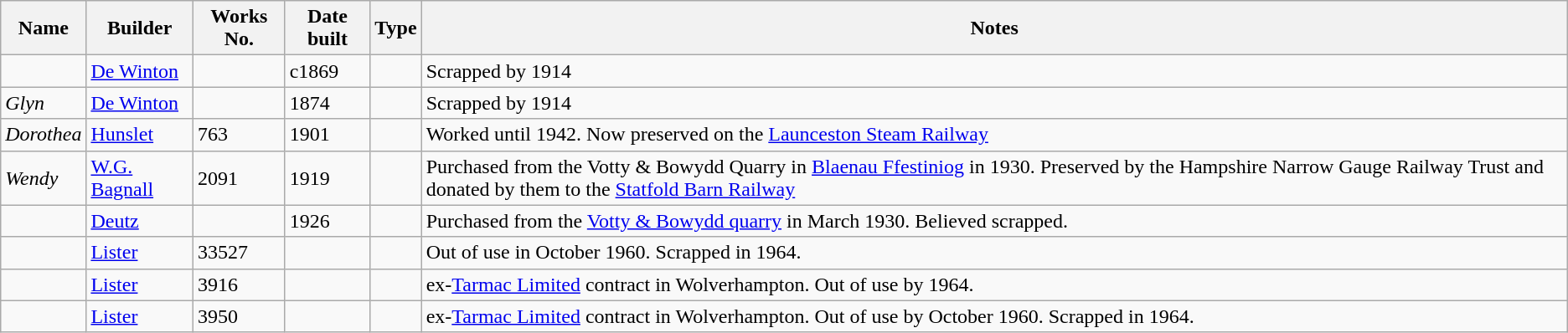<table class="wikitable sortable">
<tr>
<th>Name</th>
<th>Builder</th>
<th>Works No.</th>
<th>Date built</th>
<th>Type</th>
<th>Notes</th>
</tr>
<tr>
<td></td>
<td><a href='#'>De Winton</a></td>
<td></td>
<td>c1869</td>
<td></td>
<td>Scrapped by 1914</td>
</tr>
<tr>
<td><em>Glyn</em></td>
<td><a href='#'>De Winton</a></td>
<td></td>
<td>1874</td>
<td></td>
<td>Scrapped by 1914</td>
</tr>
<tr>
<td><em>Dorothea</em></td>
<td><a href='#'>Hunslet</a></td>
<td>763</td>
<td>1901</td>
<td></td>
<td>Worked until 1942. Now preserved on the <a href='#'>Launceston Steam Railway</a></td>
</tr>
<tr>
<td><em>Wendy</em></td>
<td><a href='#'>W.G. Bagnall</a></td>
<td>2091</td>
<td>1919</td>
<td></td>
<td>Purchased from the Votty & Bowydd Quarry in <a href='#'>Blaenau Ffestiniog</a> in 1930. Preserved by the Hampshire Narrow Gauge Railway Trust and donated by them to the <a href='#'>Statfold Barn Railway</a></td>
</tr>
<tr>
<td></td>
<td><a href='#'>Deutz</a></td>
<td></td>
<td>1926</td>
<td></td>
<td>Purchased from the <a href='#'>Votty & Bowydd quarry</a> in March 1930. Believed scrapped.</td>
</tr>
<tr>
<td></td>
<td><a href='#'>Lister</a></td>
<td>33527</td>
<td></td>
<td></td>
<td>Out of use in October 1960. Scrapped in 1964.</td>
</tr>
<tr>
<td></td>
<td><a href='#'>Lister</a></td>
<td>3916</td>
<td></td>
<td></td>
<td>ex-<a href='#'>Tarmac Limited</a> contract in Wolverhampton. Out of use by 1964.</td>
</tr>
<tr>
<td></td>
<td><a href='#'>Lister</a></td>
<td>3950</td>
<td></td>
<td></td>
<td>ex-<a href='#'>Tarmac Limited</a> contract in Wolverhampton. Out of use by October 1960. Scrapped in 1964.</td>
</tr>
</table>
